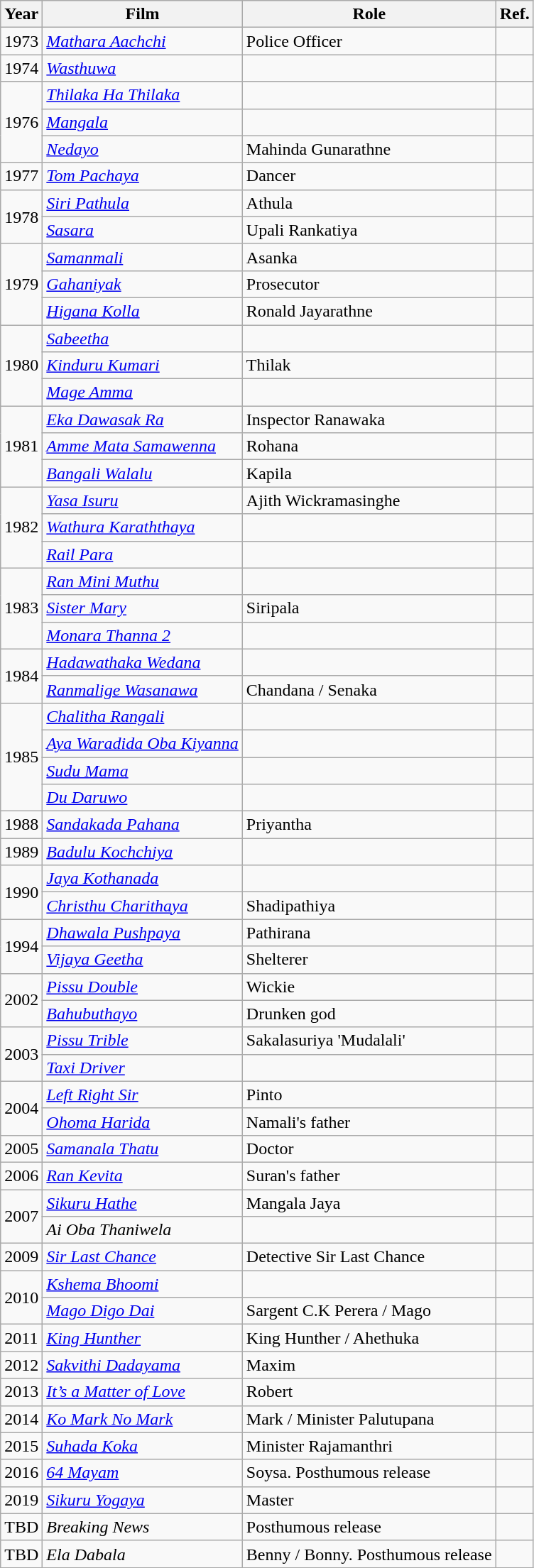<table class="wikitable">
<tr>
<th>Year</th>
<th>Film</th>
<th>Role</th>
<th>Ref.</th>
</tr>
<tr>
<td>1973</td>
<td><em><a href='#'>Mathara Aachchi</a></em></td>
<td>Police Officer</td>
<td></td>
</tr>
<tr>
<td>1974</td>
<td><em><a href='#'>Wasthuwa</a></em></td>
<td></td>
<td></td>
</tr>
<tr>
<td rowspan=3>1976</td>
<td><em><a href='#'>Thilaka Ha Thilaka</a></em></td>
<td></td>
<td></td>
</tr>
<tr>
<td><em><a href='#'>Mangala</a></em></td>
<td></td>
<td></td>
</tr>
<tr>
<td><em><a href='#'>Nedayo</a></em></td>
<td>Mahinda Gunarathne</td>
<td></td>
</tr>
<tr>
<td>1977</td>
<td><em><a href='#'>Tom Pachaya</a></em></td>
<td>Dancer</td>
<td></td>
</tr>
<tr>
<td rowspan=2>1978</td>
<td><em><a href='#'>Siri Pathula</a></em></td>
<td>Athula</td>
<td></td>
</tr>
<tr>
<td><em><a href='#'>Sasara</a></em></td>
<td>Upali Rankatiya</td>
<td></td>
</tr>
<tr>
<td rowspan=3>1979</td>
<td><em><a href='#'>Samanmali</a></em></td>
<td>Asanka</td>
<td></td>
</tr>
<tr>
<td><em><a href='#'>Gahaniyak</a></em></td>
<td>Prosecutor</td>
<td></td>
</tr>
<tr>
<td><em><a href='#'>Higana Kolla</a></em></td>
<td>Ronald Jayarathne</td>
<td></td>
</tr>
<tr>
<td rowspan=3>1980</td>
<td><em><a href='#'>Sabeetha</a></em></td>
<td></td>
<td></td>
</tr>
<tr>
<td><em><a href='#'>Kinduru Kumari</a></em></td>
<td>Thilak</td>
<td></td>
</tr>
<tr>
<td><em><a href='#'>Mage Amma</a></em></td>
<td></td>
<td></td>
</tr>
<tr>
<td rowspan=3>1981</td>
<td><em><a href='#'>Eka Dawasak Ra</a></em></td>
<td>Inspector Ranawaka</td>
<td></td>
</tr>
<tr>
<td><em><a href='#'>Amme Mata Samawenna</a></em></td>
<td>Rohana</td>
<td></td>
</tr>
<tr>
<td><em><a href='#'>Bangali Walalu</a></em></td>
<td>Kapila</td>
<td></td>
</tr>
<tr>
<td rowspan=3>1982</td>
<td><em><a href='#'>Yasa Isuru</a></em></td>
<td>Ajith Wickramasinghe</td>
<td></td>
</tr>
<tr>
<td><em><a href='#'>Wathura Karaththaya</a></em></td>
<td></td>
<td></td>
</tr>
<tr>
<td><em><a href='#'>Rail Para</a></em></td>
<td></td>
<td></td>
</tr>
<tr>
<td rowspan=3>1983</td>
<td><em><a href='#'>Ran Mini Muthu</a></em></td>
<td></td>
<td></td>
</tr>
<tr>
<td><em><a href='#'>Sister Mary</a></em></td>
<td>Siripala</td>
<td></td>
</tr>
<tr>
<td><em><a href='#'>Monara Thanna 2</a></em></td>
<td></td>
<td></td>
</tr>
<tr>
<td rowspan=2>1984</td>
<td><em><a href='#'>Hadawathaka Wedana</a></em></td>
<td></td>
<td></td>
</tr>
<tr>
<td><em><a href='#'>Ranmalige Wasanawa</a></em></td>
<td>Chandana / Senaka</td>
<td></td>
</tr>
<tr>
<td rowspan=4>1985</td>
<td><em><a href='#'>Chalitha Rangali</a></em></td>
<td></td>
<td></td>
</tr>
<tr>
<td><em><a href='#'>Aya Waradida Oba Kiyanna</a></em></td>
<td></td>
<td></td>
</tr>
<tr>
<td><em><a href='#'>Sudu Mama</a></em></td>
<td></td>
<td></td>
</tr>
<tr>
<td><em><a href='#'>Du Daruwo</a></em></td>
<td></td>
<td></td>
</tr>
<tr>
<td>1988</td>
<td><em><a href='#'>Sandakada Pahana</a></em></td>
<td>Priyantha</td>
<td></td>
</tr>
<tr>
<td>1989</td>
<td><em><a href='#'>Badulu Kochchiya</a></em></td>
<td></td>
<td></td>
</tr>
<tr>
<td rowspan=2>1990</td>
<td><em><a href='#'>Jaya Kothanada</a></em></td>
<td></td>
<td></td>
</tr>
<tr>
<td><em><a href='#'>Christhu Charithaya</a></em></td>
<td>Shadipathiya</td>
<td></td>
</tr>
<tr>
<td rowspan=2>1994</td>
<td><em><a href='#'>Dhawala Pushpaya</a></em></td>
<td>Pathirana</td>
<td></td>
</tr>
<tr>
<td><em><a href='#'>Vijaya Geetha</a></em></td>
<td>Shelterer</td>
<td></td>
</tr>
<tr>
<td rowspan=2>2002</td>
<td><em><a href='#'>Pissu Double</a></em></td>
<td>Wickie</td>
<td></td>
</tr>
<tr>
<td><em><a href='#'>Bahubuthayo</a></em></td>
<td>Drunken god</td>
<td></td>
</tr>
<tr>
<td rowspan=2>2003</td>
<td><em><a href='#'>Pissu Trible</a></em></td>
<td>Sakalasuriya 'Mudalali'</td>
<td></td>
</tr>
<tr>
<td><em><a href='#'>Taxi Driver</a></em></td>
<td></td>
<td></td>
</tr>
<tr>
<td rowspan=2>2004</td>
<td><em><a href='#'>Left Right Sir</a></em></td>
<td>Pinto</td>
<td></td>
</tr>
<tr>
<td><em><a href='#'>Ohoma Harida</a></em></td>
<td>Namali's father</td>
<td></td>
</tr>
<tr>
<td>2005</td>
<td><em><a href='#'>Samanala Thatu</a></em></td>
<td>Doctor</td>
<td></td>
</tr>
<tr>
<td>2006</td>
<td><em><a href='#'>Ran Kevita</a></em></td>
<td>Suran's father</td>
<td></td>
</tr>
<tr>
<td rowspan=2>2007</td>
<td><em><a href='#'>Sikuru Hathe</a></em></td>
<td>Mangala Jaya</td>
<td></td>
</tr>
<tr>
<td><em>Ai Oba Thaniwela</em></td>
<td></td>
<td></td>
</tr>
<tr>
<td>2009</td>
<td><em><a href='#'>Sir Last Chance</a></em></td>
<td>Detective Sir Last Chance</td>
<td></td>
</tr>
<tr>
<td rowspan=2>2010</td>
<td><em><a href='#'>Kshema Bhoomi</a></em></td>
<td></td>
<td></td>
</tr>
<tr>
<td><em><a href='#'>Mago Digo Dai</a></em></td>
<td>Sargent C.K Perera / Mago</td>
<td></td>
</tr>
<tr>
<td>2011</td>
<td><em><a href='#'>King Hunther</a></em></td>
<td>King Hunther / Ahethuka</td>
<td></td>
</tr>
<tr>
<td>2012</td>
<td><em><a href='#'>Sakvithi Dadayama</a></em></td>
<td>Maxim</td>
<td></td>
</tr>
<tr>
<td>2013</td>
<td><em><a href='#'>It’s a Matter of Love</a></em></td>
<td>Robert</td>
<td></td>
</tr>
<tr>
<td>2014</td>
<td><em><a href='#'>Ko Mark No Mark</a></em></td>
<td>Mark / Minister Palutupana</td>
<td></td>
</tr>
<tr>
<td>2015</td>
<td><em><a href='#'>Suhada Koka</a></em></td>
<td>Minister Rajamanthri</td>
<td></td>
</tr>
<tr>
<td>2016</td>
<td><em><a href='#'>64 Mayam</a></em></td>
<td>Soysa. Posthumous release</td>
<td></td>
</tr>
<tr>
<td>2019</td>
<td><em><a href='#'>Sikuru Yogaya</a></em></td>
<td>Master</td>
<td></td>
</tr>
<tr>
<td>TBD</td>
<td><em>Breaking News</em></td>
<td>Posthumous release</td>
<td></td>
</tr>
<tr>
<td>TBD</td>
<td><em>Ela Dabala</em></td>
<td>Benny / Bonny. Posthumous release</td>
<td></td>
</tr>
</table>
